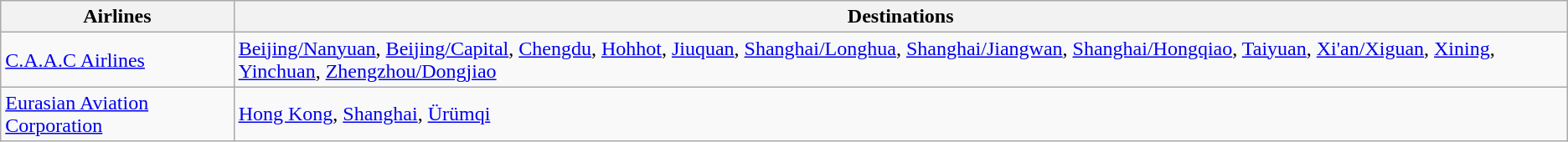<table class="wikitable">
<tr>
<th>Airlines</th>
<th>Destinations</th>
</tr>
<tr>
<td><a href='#'>C.A.A.C Airlines</a></td>
<td><a href='#'>Beijing/Nanyuan</a>, <a href='#'>Beijing/Capital</a>, <a href='#'>Chengdu</a>, <a href='#'>Hohhot</a>,  <a href='#'>Jiuquan</a>, <a href='#'>Shanghai/Longhua</a>, <a href='#'>Shanghai/Jiangwan</a>, <a href='#'>Shanghai/Hongqiao</a>, <a href='#'>Taiyuan</a>, <a href='#'>Xi'an/Xiguan</a>, <a href='#'>Xining</a>, <a href='#'>Yinchuan</a>, <a href='#'>Zhengzhou/Dongjiao</a></td>
</tr>
<tr>
<td><a href='#'>Eurasian Aviation Corporation</a></td>
<td><a href='#'>Hong Kong</a>, <a href='#'>Shanghai</a>, <a href='#'>Ürümqi</a></td>
</tr>
</table>
